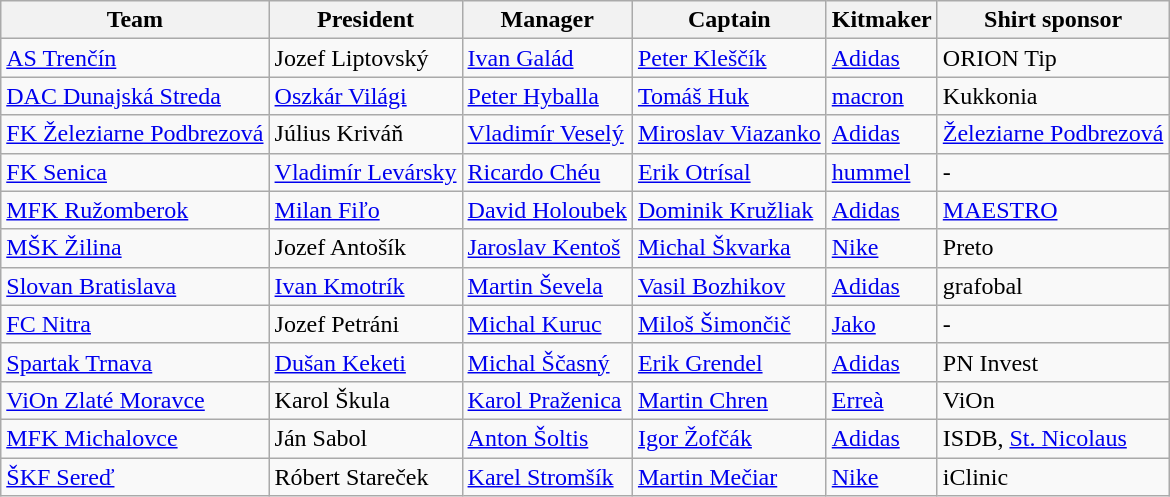<table class="wikitable sortable" style="text-align: left;">
<tr>
<th>Team</th>
<th>President</th>
<th>Manager</th>
<th>Captain</th>
<th>Kitmaker</th>
<th>Shirt sponsor</th>
</tr>
<tr>
<td><a href='#'>AS Trenčín</a></td>
<td> Jozef Liptovský</td>
<td> <a href='#'>Ivan Galád</a></td>
<td> <a href='#'>Peter Kleščík</a></td>
<td> <a href='#'>Adidas</a></td>
<td>ORION Tip</td>
</tr>
<tr>
<td><a href='#'>DAC Dunajská Streda</a></td>
<td> <a href='#'>Oszkár Világi</a></td>
<td> <a href='#'>Peter Hyballa</a></td>
<td> <a href='#'>Tomáš Huk</a></td>
<td> <a href='#'>macron</a></td>
<td>Kukkonia</td>
</tr>
<tr>
<td><a href='#'>FK Železiarne Podbrezová</a></td>
<td> Július Kriváň</td>
<td> <a href='#'>Vladimír Veselý</a></td>
<td> <a href='#'>Miroslav Viazanko</a></td>
<td> <a href='#'>Adidas</a></td>
<td><a href='#'>Železiarne Podbrezová</a></td>
</tr>
<tr>
<td><a href='#'>FK Senica</a></td>
<td> <a href='#'>Vladimír Levársky</a></td>
<td> <a href='#'>Ricardo Chéu</a></td>
<td> <a href='#'>Erik Otrísal</a></td>
<td> <a href='#'>hummel</a></td>
<td>-</td>
</tr>
<tr>
<td><a href='#'>MFK Ružomberok</a></td>
<td> <a href='#'>Milan Fiľo</a></td>
<td> <a href='#'>David Holoubek</a></td>
<td> <a href='#'>Dominik Kružliak</a></td>
<td> <a href='#'>Adidas</a></td>
<td><a href='#'>MAESTRO</a></td>
</tr>
<tr>
<td><a href='#'>MŠK Žilina</a></td>
<td> Jozef Antošík</td>
<td> <a href='#'>Jaroslav Kentoš</a></td>
<td> <a href='#'>Michal Škvarka</a></td>
<td> <a href='#'>Nike</a></td>
<td>Preto</td>
</tr>
<tr>
<td><a href='#'>Slovan Bratislava</a></td>
<td> <a href='#'>Ivan Kmotrík</a></td>
<td> <a href='#'>Martin Ševela</a></td>
<td> <a href='#'>Vasil Bozhikov</a></td>
<td> <a href='#'>Adidas</a></td>
<td>grafobal</td>
</tr>
<tr>
<td><a href='#'>FC Nitra</a></td>
<td> Jozef Petráni</td>
<td> <a href='#'>Michal Kuruc</a></td>
<td> <a href='#'>Miloš Šimončič</a></td>
<td> <a href='#'>Jako</a></td>
<td>-</td>
</tr>
<tr>
<td><a href='#'>Spartak Trnava</a></td>
<td> <a href='#'>Dušan Keketi</a></td>
<td> <a href='#'>Michal Ščasný</a></td>
<td> <a href='#'>Erik Grendel</a></td>
<td> <a href='#'>Adidas</a></td>
<td>PN Invest</td>
</tr>
<tr>
<td><a href='#'>ViOn Zlaté Moravce</a></td>
<td> Karol Škula</td>
<td> <a href='#'>Karol Praženica</a></td>
<td> <a href='#'>Martin Chren</a></td>
<td> <a href='#'>Erreà</a></td>
<td>ViOn</td>
</tr>
<tr>
<td><a href='#'>MFK Michalovce</a></td>
<td> Ján Sabol</td>
<td> <a href='#'>Anton Šoltis</a></td>
<td> <a href='#'>Igor Žofčák</a></td>
<td> <a href='#'>Adidas</a></td>
<td>ISDB, <a href='#'>St. Nicolaus</a></td>
</tr>
<tr>
<td><a href='#'>ŠKF Sereď</a></td>
<td> Róbert Stareček</td>
<td> <a href='#'>Karel Stromšík</a></td>
<td> <a href='#'>Martin Mečiar</a></td>
<td> <a href='#'>Nike</a></td>
<td>iClinic</td>
</tr>
</table>
